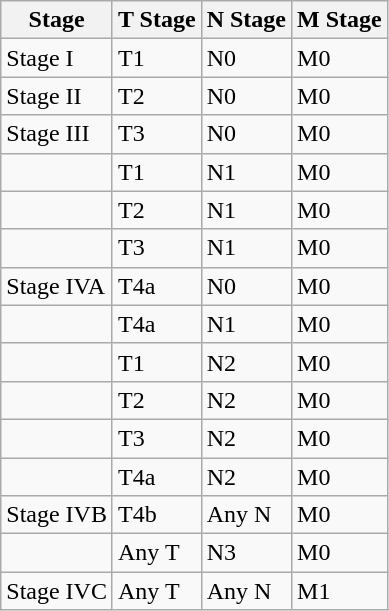<table class="wikitable">
<tr>
<th>Stage</th>
<th>T Stage</th>
<th>N Stage</th>
<th>M Stage</th>
</tr>
<tr>
<td>Stage I</td>
<td>T1</td>
<td>N0</td>
<td>M0</td>
</tr>
<tr>
<td>Stage II</td>
<td>T2</td>
<td>N0</td>
<td>M0</td>
</tr>
<tr>
<td>Stage III</td>
<td>T3</td>
<td>N0</td>
<td>M0</td>
</tr>
<tr>
<td></td>
<td>T1</td>
<td>N1</td>
<td>M0</td>
</tr>
<tr>
<td></td>
<td>T2</td>
<td>N1</td>
<td>M0</td>
</tr>
<tr>
<td></td>
<td>T3</td>
<td>N1</td>
<td>M0</td>
</tr>
<tr>
<td>Stage IVA</td>
<td>T4a</td>
<td>N0</td>
<td>M0</td>
</tr>
<tr>
<td></td>
<td>T4a</td>
<td>N1</td>
<td>M0</td>
</tr>
<tr>
<td></td>
<td>T1</td>
<td>N2</td>
<td>M0</td>
</tr>
<tr>
<td></td>
<td>T2</td>
<td>N2</td>
<td>M0</td>
</tr>
<tr>
<td></td>
<td>T3</td>
<td>N2</td>
<td>M0</td>
</tr>
<tr>
<td></td>
<td>T4a</td>
<td>N2</td>
<td>M0</td>
</tr>
<tr>
<td>Stage IVB</td>
<td>T4b</td>
<td>Any N</td>
<td>M0</td>
</tr>
<tr>
<td></td>
<td>Any T</td>
<td>N3</td>
<td>M0</td>
</tr>
<tr>
<td>Stage IVC</td>
<td>Any T</td>
<td>Any N</td>
<td>M1</td>
</tr>
</table>
